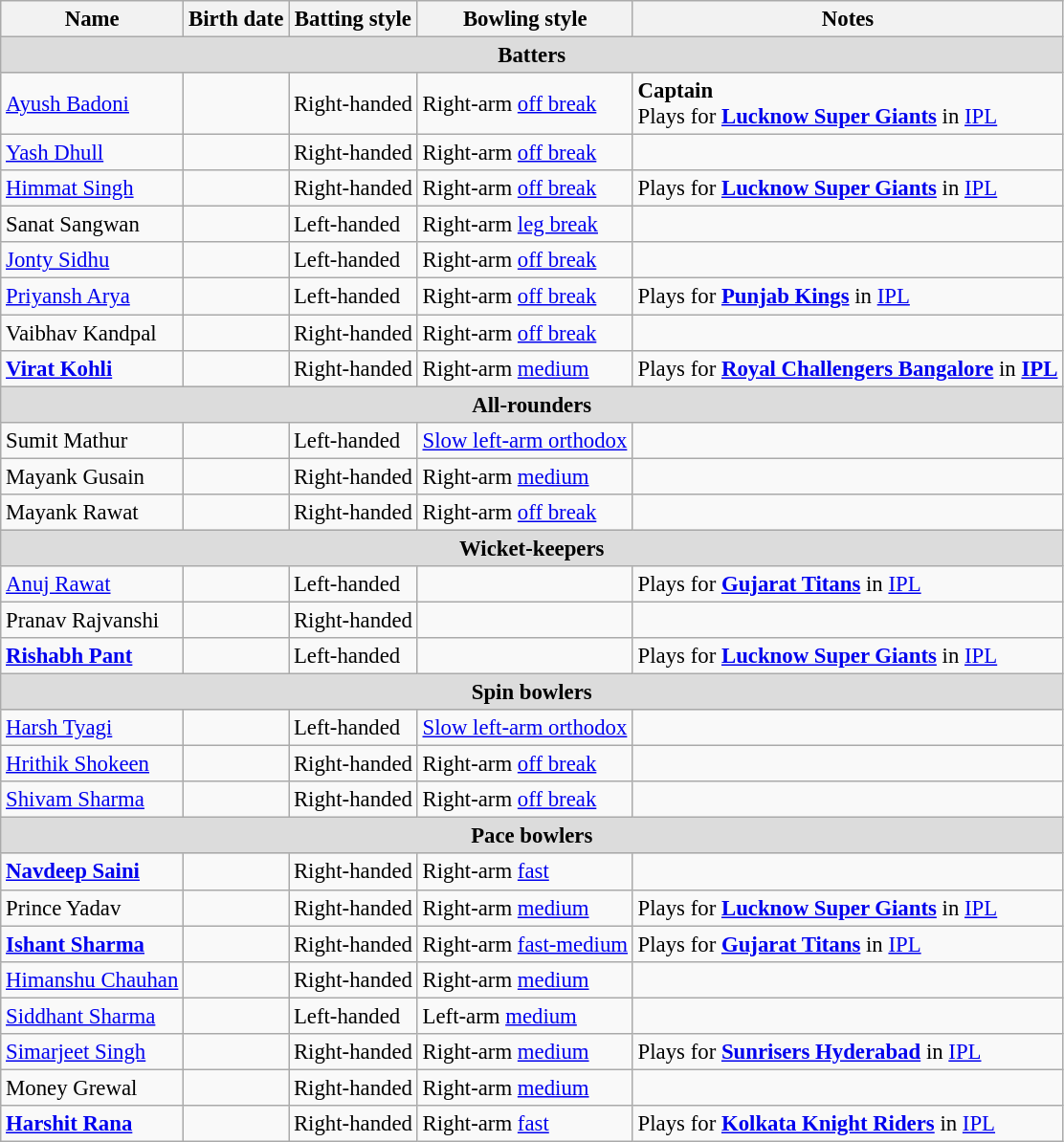<table class="wikitable" style="font-size:95%;">
<tr>
<th align=center>Name</th>
<th align=center>Birth date</th>
<th align=center>Batting style</th>
<th align=center>Bowling style</th>
<th align=center>Notes</th>
</tr>
<tr>
<th colspan="6" style="background: #DCDCDC" align=center>Batters</th>
</tr>
<tr>
<td><a href='#'>Ayush Badoni</a></td>
<td></td>
<td>Right-handed</td>
<td>Right-arm <a href='#'>off break</a></td>
<td><strong>Captain</strong> <br> Plays for <strong><a href='#'>Lucknow Super Giants</a></strong> in <a href='#'>IPL</a></td>
</tr>
<tr>
<td><a href='#'>Yash Dhull</a></td>
<td></td>
<td>Right-handed</td>
<td>Right-arm <a href='#'>off break</a></td>
<td></td>
</tr>
<tr>
<td><a href='#'>Himmat Singh</a></td>
<td></td>
<td>Right-handed</td>
<td>Right-arm <a href='#'>off break</a></td>
<td>Plays for <strong><a href='#'>Lucknow Super Giants</a></strong> in <a href='#'>IPL</a></td>
</tr>
<tr>
<td>Sanat Sangwan</td>
<td></td>
<td>Left-handed</td>
<td>Right-arm <a href='#'>leg break</a></td>
<td></td>
</tr>
<tr>
<td><a href='#'>Jonty Sidhu</a></td>
<td></td>
<td>Left-handed</td>
<td>Right-arm <a href='#'>off break</a></td>
<td></td>
</tr>
<tr>
<td><a href='#'>Priyansh Arya</a></td>
<td></td>
<td>Left-handed</td>
<td>Right-arm <a href='#'>off break</a></td>
<td>Plays for <strong><a href='#'>Punjab Kings</a></strong> in <a href='#'>IPL</a></td>
</tr>
<tr>
<td>Vaibhav Kandpal</td>
<td></td>
<td>Right-handed</td>
<td>Right-arm <a href='#'>off break</a></td>
<td></td>
</tr>
<tr>
<td><strong><a href='#'>Virat Kohli</a></strong></td>
<td></td>
<td>Right-handed</td>
<td>Right-arm <a href='#'>medium</a></td>
<td>Plays for <strong><a href='#'>Royal Challengers Bangalore</a></strong> in <strong><a href='#'>IPL</a></strong></td>
</tr>
<tr>
<th colspan="6" style="background: #DCDCDC" align=center>All-rounders</th>
</tr>
<tr>
<td>Sumit Mathur</td>
<td></td>
<td>Left-handed</td>
<td><a href='#'>Slow left-arm orthodox</a></td>
<td></td>
</tr>
<tr>
<td>Mayank Gusain</td>
<td></td>
<td>Right-handed</td>
<td>Right-arm <a href='#'>medium</a></td>
<td></td>
</tr>
<tr>
<td>Mayank Rawat</td>
<td></td>
<td>Right-handed</td>
<td>Right-arm <a href='#'>off break</a></td>
<td></td>
</tr>
<tr>
<th colspan="6" style="background: #DCDCDC" align=center>Wicket-keepers</th>
</tr>
<tr>
<td><a href='#'>Anuj Rawat</a></td>
<td></td>
<td>Left-handed</td>
<td></td>
<td>Plays for <strong><a href='#'>Gujarat Titans</a></strong> in <a href='#'>IPL</a></td>
</tr>
<tr>
<td>Pranav Rajvanshi</td>
<td></td>
<td>Right-handed</td>
<td></td>
<td></td>
</tr>
<tr>
<td><strong><a href='#'>Rishabh Pant</a></strong></td>
<td></td>
<td>Left-handed</td>
<td></td>
<td>Plays for <strong><a href='#'>Lucknow Super Giants</a></strong> in <a href='#'>IPL</a></td>
</tr>
<tr>
<th colspan="6" style="background: #DCDCDC" align=center>Spin bowlers</th>
</tr>
<tr>
<td><a href='#'>Harsh Tyagi</a></td>
<td></td>
<td>Left-handed</td>
<td><a href='#'>Slow left-arm orthodox</a></td>
<td></td>
</tr>
<tr>
<td><a href='#'>Hrithik Shokeen</a></td>
<td></td>
<td>Right-handed</td>
<td>Right-arm <a href='#'>off break</a></td>
<td></td>
</tr>
<tr>
<td><a href='#'>Shivam Sharma</a></td>
<td></td>
<td>Right-handed</td>
<td>Right-arm <a href='#'>off break</a></td>
<td></td>
</tr>
<tr>
<th colspan="6" style="background: #DCDCDC" align=center>Pace bowlers</th>
</tr>
<tr>
<td><strong><a href='#'>Navdeep Saini</a></strong></td>
<td></td>
<td>Right-handed</td>
<td>Right-arm <a href='#'>fast</a></td>
<td></td>
</tr>
<tr>
<td>Prince Yadav</td>
<td></td>
<td>Right-handed</td>
<td>Right-arm <a href='#'>medium</a></td>
<td>Plays for <strong><a href='#'>Lucknow Super Giants</a></strong> in <a href='#'>IPL</a></td>
</tr>
<tr>
<td><strong><a href='#'>Ishant Sharma</a></strong></td>
<td></td>
<td>Right-handed</td>
<td>Right-arm <a href='#'>fast-medium</a></td>
<td>Plays for <strong><a href='#'>Gujarat Titans</a></strong> in <a href='#'>IPL</a></td>
</tr>
<tr>
<td><a href='#'>Himanshu Chauhan</a></td>
<td></td>
<td>Right-handed</td>
<td>Right-arm <a href='#'>medium</a></td>
<td></td>
</tr>
<tr>
<td><a href='#'>Siddhant Sharma</a></td>
<td></td>
<td>Left-handed</td>
<td>Left-arm <a href='#'>medium</a></td>
<td></td>
</tr>
<tr>
<td><a href='#'>Simarjeet Singh</a></td>
<td></td>
<td>Right-handed</td>
<td>Right-arm <a href='#'>medium</a></td>
<td>Plays for <strong><a href='#'>Sunrisers Hyderabad</a></strong> in <a href='#'>IPL</a></td>
</tr>
<tr>
<td>Money Grewal</td>
<td></td>
<td>Right-handed</td>
<td>Right-arm <a href='#'>medium</a></td>
<td></td>
</tr>
<tr>
<td><strong><a href='#'>Harshit Rana</a></strong></td>
<td></td>
<td>Right-handed</td>
<td>Right-arm <a href='#'>fast</a></td>
<td>Plays for <strong><a href='#'>Kolkata Knight Riders</a></strong> in <a href='#'>IPL</a></td>
</tr>
</table>
